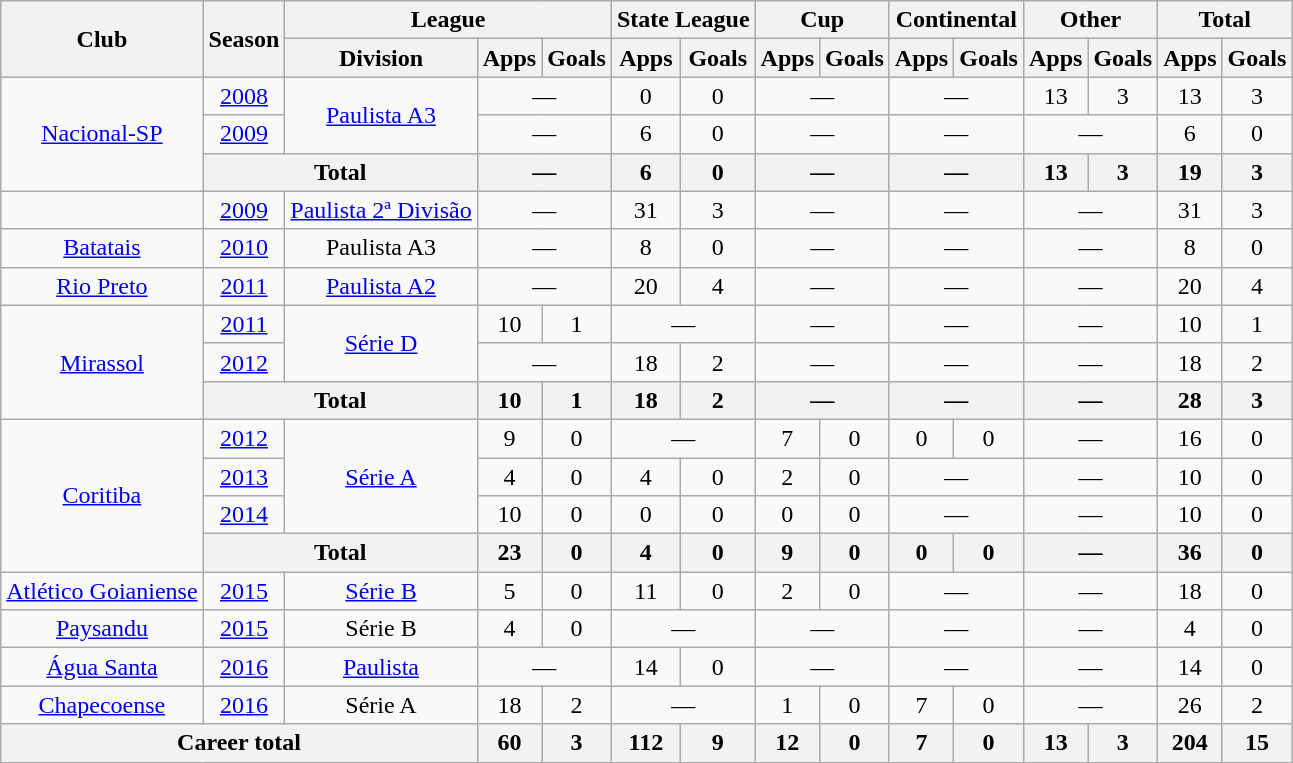<table class="wikitable" style="text-align: center;">
<tr>
<th rowspan="2">Club</th>
<th rowspan="2">Season</th>
<th colspan="3">League</th>
<th colspan="2">State League</th>
<th colspan="2">Cup</th>
<th colspan="2">Continental</th>
<th colspan="2">Other</th>
<th colspan="2">Total</th>
</tr>
<tr>
<th>Division</th>
<th>Apps</th>
<th>Goals</th>
<th>Apps</th>
<th>Goals</th>
<th>Apps</th>
<th>Goals</th>
<th>Apps</th>
<th>Goals</th>
<th>Apps</th>
<th>Goals</th>
<th>Apps</th>
<th>Goals</th>
</tr>
<tr>
<td rowspan="3" valign="center"><a href='#'>Nacional-SP</a></td>
<td><a href='#'>2008</a></td>
<td rowspan="2"><a href='#'>Paulista A3</a></td>
<td colspan="2">—</td>
<td>0</td>
<td>0</td>
<td colspan="2">—</td>
<td colspan="2">—</td>
<td>13</td>
<td>3</td>
<td>13</td>
<td>3</td>
</tr>
<tr>
<td><a href='#'>2009</a></td>
<td colspan="2">—</td>
<td>6</td>
<td>0</td>
<td colspan="2">—</td>
<td colspan="2">—</td>
<td colspan="2">—</td>
<td>6</td>
<td>0</td>
</tr>
<tr>
<th colspan="2">Total</th>
<th colspan="2">—</th>
<th>6</th>
<th>0</th>
<th colspan="2">—</th>
<th colspan="2">—</th>
<th>13</th>
<th>3</th>
<th>19</th>
<th>3</th>
</tr>
<tr>
<td valign="center"></td>
<td><a href='#'>2009</a></td>
<td><a href='#'>Paulista 2ª Divisão</a></td>
<td colspan="2">—</td>
<td>31</td>
<td>3</td>
<td colspan="2">—</td>
<td colspan="2">—</td>
<td colspan="2">—</td>
<td>31</td>
<td>3</td>
</tr>
<tr>
<td valign="center"><a href='#'>Batatais</a></td>
<td><a href='#'>2010</a></td>
<td>Paulista A3</td>
<td colspan="2">—</td>
<td>8</td>
<td>0</td>
<td colspan="2">—</td>
<td colspan="2">—</td>
<td colspan="2">—</td>
<td>8</td>
<td>0</td>
</tr>
<tr>
<td valign="center"><a href='#'>Rio Preto</a></td>
<td><a href='#'>2011</a></td>
<td><a href='#'>Paulista A2</a></td>
<td colspan="2">—</td>
<td>20</td>
<td>4</td>
<td colspan="2">—</td>
<td colspan="2">—</td>
<td colspan="2">—</td>
<td>20</td>
<td>4</td>
</tr>
<tr>
<td rowspan="3" valign="center"><a href='#'>Mirassol</a></td>
<td><a href='#'>2011</a></td>
<td rowspan="2"><a href='#'>Série D</a></td>
<td>10</td>
<td>1</td>
<td colspan="2">—</td>
<td colspan="2">—</td>
<td colspan="2">—</td>
<td colspan="2">—</td>
<td>10</td>
<td>1</td>
</tr>
<tr>
<td><a href='#'>2012</a></td>
<td colspan="2">—</td>
<td>18</td>
<td>2</td>
<td colspan="2">—</td>
<td colspan="2">—</td>
<td colspan="2">—</td>
<td>18</td>
<td>2</td>
</tr>
<tr>
<th colspan="2">Total</th>
<th>10</th>
<th>1</th>
<th>18</th>
<th>2</th>
<th colspan="2">—</th>
<th colspan="2">—</th>
<th colspan="2">—</th>
<th>28</th>
<th>3</th>
</tr>
<tr>
<td rowspan="4" valign="center"><a href='#'>Coritiba</a></td>
<td><a href='#'>2012</a></td>
<td rowspan="3"><a href='#'>Série A</a></td>
<td>9</td>
<td>0</td>
<td colspan="2">—</td>
<td>7</td>
<td>0</td>
<td>0</td>
<td>0</td>
<td colspan="2">—</td>
<td>16</td>
<td>0</td>
</tr>
<tr>
<td><a href='#'>2013</a></td>
<td>4</td>
<td>0</td>
<td>4</td>
<td>0</td>
<td>2</td>
<td>0</td>
<td colspan="2">—</td>
<td colspan="2">—</td>
<td>10</td>
<td>0</td>
</tr>
<tr>
<td><a href='#'>2014</a></td>
<td>10</td>
<td>0</td>
<td>0</td>
<td>0</td>
<td>0</td>
<td>0</td>
<td colspan="2">—</td>
<td colspan="2">—</td>
<td>10</td>
<td>0</td>
</tr>
<tr>
<th colspan="2">Total</th>
<th>23</th>
<th>0</th>
<th>4</th>
<th>0</th>
<th>9</th>
<th>0</th>
<th>0</th>
<th>0</th>
<th colspan="2">—</th>
<th>36</th>
<th>0</th>
</tr>
<tr>
<td valign="center"><a href='#'>Atlético Goianiense</a></td>
<td><a href='#'>2015</a></td>
<td><a href='#'>Série B</a></td>
<td>5</td>
<td>0</td>
<td>11</td>
<td>0</td>
<td>2</td>
<td>0</td>
<td colspan="2">—</td>
<td colspan="2">—</td>
<td>18</td>
<td>0</td>
</tr>
<tr>
<td valign="center"><a href='#'>Paysandu</a></td>
<td><a href='#'>2015</a></td>
<td>Série B</td>
<td>4</td>
<td>0</td>
<td colspan="2">—</td>
<td colspan="2">—</td>
<td colspan="2">—</td>
<td colspan="2">—</td>
<td>4</td>
<td>0</td>
</tr>
<tr>
<td valign="center"><a href='#'>Água Santa</a></td>
<td><a href='#'>2016</a></td>
<td><a href='#'>Paulista</a></td>
<td colspan="2">—</td>
<td>14</td>
<td>0</td>
<td colspan="2">—</td>
<td colspan="2">—</td>
<td colspan="2">—</td>
<td>14</td>
<td>0</td>
</tr>
<tr>
<td valign="center"><a href='#'>Chapecoense</a></td>
<td><a href='#'>2016</a></td>
<td>Série A</td>
<td>18</td>
<td>2</td>
<td colspan="2">—</td>
<td>1</td>
<td>0</td>
<td>7</td>
<td>0</td>
<td colspan="2">—</td>
<td>26</td>
<td>2</td>
</tr>
<tr>
<th colspan="3">Career total</th>
<th>60</th>
<th>3</th>
<th>112</th>
<th>9</th>
<th>12</th>
<th>0</th>
<th>7</th>
<th>0</th>
<th>13</th>
<th>3</th>
<th>204</th>
<th>15</th>
</tr>
</table>
